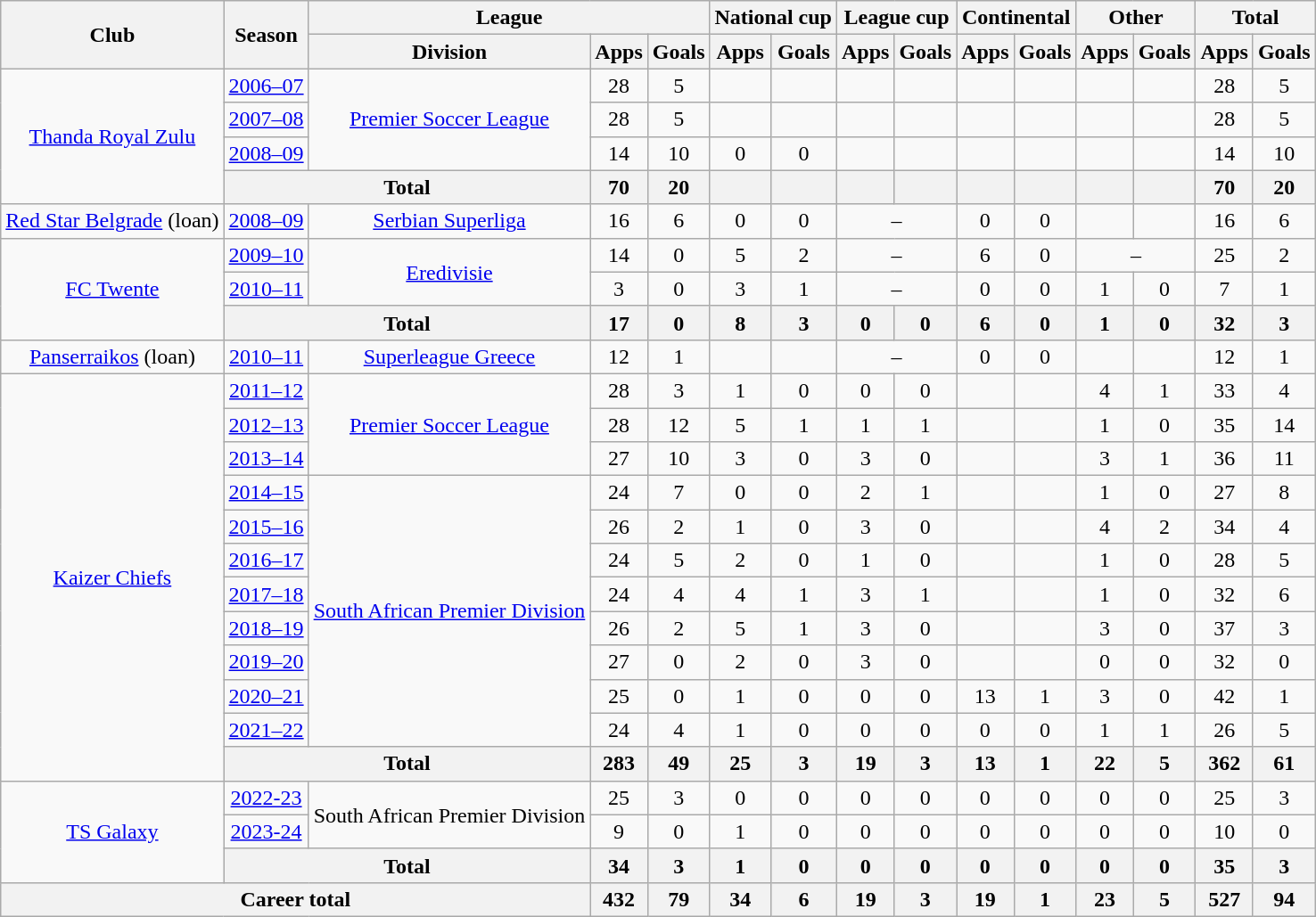<table class="wikitable" style="text-align:center">
<tr>
<th rowspan="2">Club</th>
<th rowspan="2">Season</th>
<th colspan="3">League</th>
<th colspan="2">National cup</th>
<th colspan="2">League cup</th>
<th colspan="2">Continental</th>
<th colspan="2">Other</th>
<th colspan="2">Total</th>
</tr>
<tr>
<th>Division</th>
<th>Apps</th>
<th>Goals</th>
<th>Apps</th>
<th>Goals</th>
<th>Apps</th>
<th>Goals</th>
<th>Apps</th>
<th>Goals</th>
<th>Apps</th>
<th>Goals</th>
<th>Apps</th>
<th>Goals</th>
</tr>
<tr>
<td rowspan="4"><a href='#'>Thanda Royal Zulu</a></td>
<td><a href='#'>2006–07</a></td>
<td rowspan="3"><a href='#'>Premier Soccer League</a></td>
<td>28</td>
<td>5</td>
<td></td>
<td></td>
<td></td>
<td></td>
<td></td>
<td></td>
<td></td>
<td></td>
<td>28</td>
<td>5</td>
</tr>
<tr>
<td><a href='#'>2007–08</a></td>
<td>28</td>
<td>5</td>
<td></td>
<td></td>
<td></td>
<td></td>
<td></td>
<td></td>
<td></td>
<td></td>
<td>28</td>
<td>5</td>
</tr>
<tr>
<td><a href='#'>2008–09</a></td>
<td>14</td>
<td>10</td>
<td>0</td>
<td>0</td>
<td></td>
<td></td>
<td></td>
<td></td>
<td></td>
<td></td>
<td>14</td>
<td>10</td>
</tr>
<tr>
<th colspan="2">Total</th>
<th>70</th>
<th>20</th>
<th></th>
<th></th>
<th></th>
<th></th>
<th></th>
<th></th>
<th></th>
<th></th>
<th>70</th>
<th>20</th>
</tr>
<tr>
<td><a href='#'>Red Star Belgrade</a> (loan)</td>
<td><a href='#'>2008–09</a></td>
<td><a href='#'>Serbian Superliga</a></td>
<td>16</td>
<td>6</td>
<td>0</td>
<td>0</td>
<td colspan="2">–</td>
<td>0</td>
<td>0</td>
<td></td>
<td></td>
<td>16</td>
<td>6</td>
</tr>
<tr>
<td rowspan="3"><a href='#'>FC Twente</a></td>
<td><a href='#'>2009–10</a></td>
<td rowspan="2"><a href='#'>Eredivisie</a></td>
<td>14</td>
<td>0</td>
<td>5</td>
<td>2</td>
<td colspan="2">–</td>
<td>6</td>
<td>0</td>
<td colspan="2">–</td>
<td>25</td>
<td>2</td>
</tr>
<tr>
<td><a href='#'>2010–11</a></td>
<td>3</td>
<td>0</td>
<td>3</td>
<td>1</td>
<td colspan="2">–</td>
<td>0</td>
<td>0</td>
<td>1</td>
<td>0</td>
<td>7</td>
<td>1</td>
</tr>
<tr>
<th colspan="2">Total</th>
<th>17</th>
<th>0</th>
<th>8</th>
<th>3</th>
<th>0</th>
<th>0</th>
<th>6</th>
<th>0</th>
<th>1</th>
<th>0</th>
<th>32</th>
<th>3</th>
</tr>
<tr>
<td><a href='#'>Panserraikos</a> (loan)</td>
<td><a href='#'>2010–11</a></td>
<td><a href='#'>Superleague Greece</a></td>
<td>12</td>
<td>1</td>
<td></td>
<td></td>
<td colspan="2">–</td>
<td>0</td>
<td>0</td>
<td></td>
<td></td>
<td>12</td>
<td>1</td>
</tr>
<tr>
<td rowspan="12"><a href='#'>Kaizer Chiefs</a></td>
<td><a href='#'>2011–12</a></td>
<td rowspan="3"><a href='#'>Premier Soccer League</a></td>
<td>28</td>
<td>3</td>
<td>1</td>
<td>0</td>
<td>0</td>
<td>0</td>
<td></td>
<td></td>
<td>4</td>
<td>1</td>
<td>33</td>
<td>4</td>
</tr>
<tr>
<td><a href='#'>2012–13</a></td>
<td>28</td>
<td>12</td>
<td>5</td>
<td>1</td>
<td>1</td>
<td>1</td>
<td></td>
<td></td>
<td>1</td>
<td>0</td>
<td>35</td>
<td>14</td>
</tr>
<tr>
<td><a href='#'>2013–14</a></td>
<td>27</td>
<td>10</td>
<td>3</td>
<td>0</td>
<td>3</td>
<td>0</td>
<td></td>
<td></td>
<td>3</td>
<td>1</td>
<td>36</td>
<td>11</td>
</tr>
<tr>
<td><a href='#'>2014–15</a></td>
<td rowspan="8"><a href='#'>South African Premier Division</a></td>
<td>24</td>
<td>7</td>
<td>0</td>
<td>0</td>
<td>2</td>
<td>1</td>
<td></td>
<td></td>
<td>1</td>
<td>0</td>
<td>27</td>
<td>8</td>
</tr>
<tr>
<td><a href='#'>2015–16</a></td>
<td>26</td>
<td>2</td>
<td>1</td>
<td>0</td>
<td>3</td>
<td>0</td>
<td></td>
<td></td>
<td>4</td>
<td>2</td>
<td>34</td>
<td>4</td>
</tr>
<tr>
<td><a href='#'>2016–17</a></td>
<td>24</td>
<td>5</td>
<td>2</td>
<td>0</td>
<td>1</td>
<td>0</td>
<td></td>
<td></td>
<td>1</td>
<td>0</td>
<td>28</td>
<td>5</td>
</tr>
<tr>
<td><a href='#'>2017–18</a></td>
<td>24</td>
<td>4</td>
<td>4</td>
<td>1</td>
<td>3</td>
<td>1</td>
<td></td>
<td></td>
<td>1</td>
<td>0</td>
<td>32</td>
<td>6</td>
</tr>
<tr>
<td><a href='#'>2018–19</a></td>
<td>26</td>
<td>2</td>
<td>5</td>
<td>1</td>
<td>3</td>
<td>0</td>
<td></td>
<td></td>
<td>3</td>
<td>0</td>
<td>37</td>
<td>3</td>
</tr>
<tr>
<td><a href='#'>2019–20</a></td>
<td>27</td>
<td>0</td>
<td>2</td>
<td>0</td>
<td>3</td>
<td>0</td>
<td></td>
<td></td>
<td>0</td>
<td>0</td>
<td>32</td>
<td>0</td>
</tr>
<tr>
<td><a href='#'>2020–21</a></td>
<td>25</td>
<td>0</td>
<td>1</td>
<td>0</td>
<td>0</td>
<td>0</td>
<td>13</td>
<td>1</td>
<td>3</td>
<td>0</td>
<td>42</td>
<td>1</td>
</tr>
<tr>
<td><a href='#'>2021–22</a></td>
<td>24</td>
<td>4</td>
<td>1</td>
<td>0</td>
<td>0</td>
<td>0</td>
<td>0</td>
<td>0</td>
<td>1</td>
<td>1</td>
<td>26</td>
<td>5</td>
</tr>
<tr>
<th colspan="2">Total</th>
<th>283</th>
<th>49</th>
<th>25</th>
<th>3</th>
<th>19</th>
<th>3</th>
<th>13</th>
<th>1</th>
<th>22</th>
<th>5</th>
<th>362</th>
<th>61</th>
</tr>
<tr>
<td rowspan="3"><a href='#'>TS Galaxy</a></td>
<td><a href='#'>2022-23</a></td>
<td rowspan="2">South African Premier Division</td>
<td>25</td>
<td>3</td>
<td>0</td>
<td>0</td>
<td>0</td>
<td>0</td>
<td>0</td>
<td>0</td>
<td>0</td>
<td>0</td>
<td>25</td>
<td>3</td>
</tr>
<tr>
<td><a href='#'>2023-24</a></td>
<td>9</td>
<td>0</td>
<td>1</td>
<td>0</td>
<td>0</td>
<td>0</td>
<td>0</td>
<td>0</td>
<td>0</td>
<td>0</td>
<td>10</td>
<td>0</td>
</tr>
<tr>
<th colspan="2">Total</th>
<th>34</th>
<th>3</th>
<th>1</th>
<th>0</th>
<th>0</th>
<th>0</th>
<th>0</th>
<th>0</th>
<th>0</th>
<th>0</th>
<th>35</th>
<th>3</th>
</tr>
<tr>
<th colspan="3">Career total</th>
<th>432</th>
<th>79</th>
<th>34</th>
<th>6</th>
<th>19</th>
<th>3</th>
<th>19</th>
<th>1</th>
<th>23</th>
<th>5</th>
<th>527</th>
<th>94</th>
</tr>
</table>
